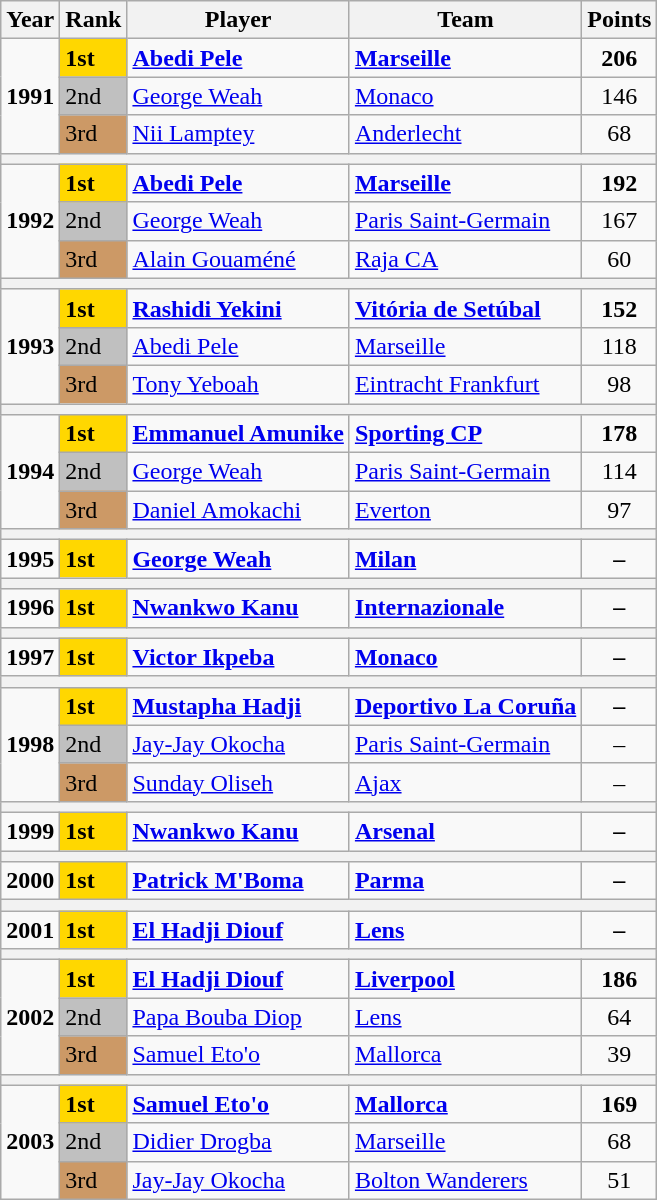<table class="wikitable">
<tr>
<th>Year</th>
<th>Rank</th>
<th>Player</th>
<th>Team</th>
<th>Points</th>
</tr>
<tr>
<td rowspan="3"><strong>1991</strong></td>
<td scope=col style="background-color: gold"><strong>1st</strong></td>
<td> <strong><a href='#'>Abedi Pele</a></strong></td>
<td> <strong><a href='#'>Marseille</a></strong></td>
<td align="center"><strong>206</strong></td>
</tr>
<tr>
<td scope=col style="background-color: silver">2nd</td>
<td> <a href='#'>George Weah</a></td>
<td> <a href='#'>Monaco</a></td>
<td align="center">146</td>
</tr>
<tr>
<td scope=col style="background-color: #cc9966">3rd</td>
<td> <a href='#'>Nii Lamptey</a></td>
<td> <a href='#'>Anderlecht</a></td>
<td align="center">68</td>
</tr>
<tr>
<th colspan="5"></th>
</tr>
<tr>
<td rowspan="3"><strong>1992</strong></td>
<td scope=col style="background-color: gold"><strong>1st</strong></td>
<td> <strong><a href='#'>Abedi Pele</a></strong></td>
<td> <strong><a href='#'>Marseille</a></strong></td>
<td align="center"><strong>192</strong></td>
</tr>
<tr>
<td scope=col style="background-color: silver">2nd</td>
<td> <a href='#'>George Weah</a></td>
<td> <a href='#'>Paris Saint-Germain</a></td>
<td align="center">167</td>
</tr>
<tr>
<td scope=col style="background-color: #cc9966">3rd</td>
<td> <a href='#'>Alain Gouaméné</a></td>
<td> <a href='#'>Raja CA</a></td>
<td align="center">60</td>
</tr>
<tr>
<th colspan="5"></th>
</tr>
<tr>
<td rowspan="3"><strong>1993</strong></td>
<td scope=col style="background-color: gold"><strong>1st</strong></td>
<td><strong> <a href='#'>Rashidi Yekini</a></strong></td>
<td><strong> <a href='#'>Vitória de Setúbal</a></strong></td>
<td align="center"><strong>152</strong></td>
</tr>
<tr>
<td scope=col style="background-color: silver">2nd</td>
<td> <a href='#'>Abedi Pele</a></td>
<td> <a href='#'>Marseille</a></td>
<td align="center">118</td>
</tr>
<tr>
<td scope=col style="background-color: #cc9966">3rd</td>
<td> <a href='#'>Tony Yeboah</a></td>
<td> <a href='#'>Eintracht Frankfurt</a></td>
<td align="center">98</td>
</tr>
<tr>
<th colspan="5"></th>
</tr>
<tr>
<td rowspan="3"><strong>1994</strong></td>
<td scope=col style="background-color: gold"><strong>1st</strong></td>
<td><strong> <a href='#'>Emmanuel Amunike</a></strong></td>
<td><strong> <a href='#'>Sporting CP</a></strong></td>
<td align="center"><strong>178</strong></td>
</tr>
<tr>
<td scope=col style="background-color: silver">2nd</td>
<td> <a href='#'>George Weah</a></td>
<td> <a href='#'>Paris Saint-Germain</a></td>
<td align="center">114</td>
</tr>
<tr>
<td scope=col style="background-color: #cc9966">3rd</td>
<td> <a href='#'>Daniel Amokachi</a></td>
<td> <a href='#'>Everton</a></td>
<td align="center">97</td>
</tr>
<tr>
<th colspan="5"></th>
</tr>
<tr>
<td><strong>1995</strong></td>
<td scope=col style="background-color: gold"><strong>1st</strong></td>
<td> <strong><a href='#'>George Weah</a></strong></td>
<td> <strong><a href='#'>Milan</a></strong></td>
<td align="center"><strong>–</strong></td>
</tr>
<tr>
<th colspan="5"></th>
</tr>
<tr>
<td><strong>1996</strong></td>
<td scope=col style="background-color: gold"><strong>1st</strong></td>
<td> <strong><a href='#'>Nwankwo Kanu</a></strong></td>
<td> <strong><a href='#'>Internazionale</a></strong></td>
<td align="center"><strong>–</strong></td>
</tr>
<tr>
<th colspan="5"></th>
</tr>
<tr>
<td><strong>1997</strong></td>
<td scope=col style="background-color: gold"><strong>1st</strong></td>
<td> <strong><a href='#'>Victor Ikpeba</a></strong></td>
<td> <strong><a href='#'>Monaco</a></strong></td>
<td align="center"><strong>–</strong></td>
</tr>
<tr>
<th colspan="5"></th>
</tr>
<tr>
<td rowspan="3"><strong>1998</strong></td>
<td scope=col style="background-color: gold"><strong>1st</strong></td>
<td> <strong><a href='#'>Mustapha Hadji</a></strong></td>
<td> <strong><a href='#'>Deportivo La Coruña</a></strong></td>
<td align="center"><strong>–</strong></td>
</tr>
<tr>
<td scope=col style="background-color: silver">2nd</td>
<td> <a href='#'>Jay-Jay Okocha</a></td>
<td> <a href='#'>Paris Saint-Germain</a></td>
<td align="center">–</td>
</tr>
<tr>
<td scope=col style="background-color: #cc9966">3rd</td>
<td> <a href='#'>Sunday Oliseh</a></td>
<td> <a href='#'>Ajax</a></td>
<td align="center">–</td>
</tr>
<tr>
<th colspan="5"></th>
</tr>
<tr>
<td><strong>1999</strong></td>
<td scope=col style="background-color: gold"><strong>1st</strong></td>
<td> <strong><a href='#'>Nwankwo Kanu</a></strong></td>
<td> <strong><a href='#'>Arsenal</a></strong></td>
<td align="center"><strong>–</strong></td>
</tr>
<tr>
<th colspan="5"></th>
</tr>
<tr>
<td><strong>2000</strong></td>
<td scope=col style="background-color: gold"><strong>1st</strong></td>
<td> <strong><a href='#'>Patrick M'Boma</a></strong></td>
<td> <strong><a href='#'>Parma</a></strong></td>
<td align="center"><strong>–</strong></td>
</tr>
<tr>
<th colspan="5"></th>
</tr>
<tr>
<td><strong>2001</strong></td>
<td scope=col style="background-color: gold"><strong>1st</strong></td>
<td> <strong><a href='#'>El Hadji Diouf</a></strong></td>
<td> <strong><a href='#'>Lens</a></strong></td>
<td align="center"><strong>–</strong></td>
</tr>
<tr>
<th colspan="5"></th>
</tr>
<tr>
<td rowspan="3"><strong>2002</strong></td>
<td scope=col style="background-color: gold"><strong>1st</strong></td>
<td> <strong><a href='#'>El Hadji Diouf</a></strong></td>
<td> <strong><a href='#'>Liverpool</a></strong></td>
<td align="center"><strong>186</strong></td>
</tr>
<tr>
<td scope=col style="background-color: silver">2nd</td>
<td> <a href='#'>Papa Bouba Diop</a></td>
<td> <a href='#'>Lens</a></td>
<td align="center">64</td>
</tr>
<tr>
<td scope=col style="background-color: #cc9966">3rd</td>
<td> <a href='#'>Samuel Eto'o</a></td>
<td> <a href='#'>Mallorca</a></td>
<td align="center">39</td>
</tr>
<tr>
<th colspan="5"></th>
</tr>
<tr>
<td rowspan="3"><strong>2003</strong></td>
<td scope=col style="background-color: gold"><strong>1st</strong></td>
<td> <strong><a href='#'>Samuel Eto'o</a></strong></td>
<td> <strong><a href='#'>Mallorca</a></strong></td>
<td align="center"><strong>169</strong></td>
</tr>
<tr>
<td scope=col style="background-color: silver">2nd</td>
<td> <a href='#'>Didier Drogba</a></td>
<td> <a href='#'>Marseille</a></td>
<td align="center">68</td>
</tr>
<tr>
<td scope=col style="background-color: #cc9966">3rd</td>
<td> <a href='#'>Jay-Jay Okocha</a></td>
<td> <a href='#'>Bolton Wanderers</a></td>
<td align="center">51</td>
</tr>
</table>
